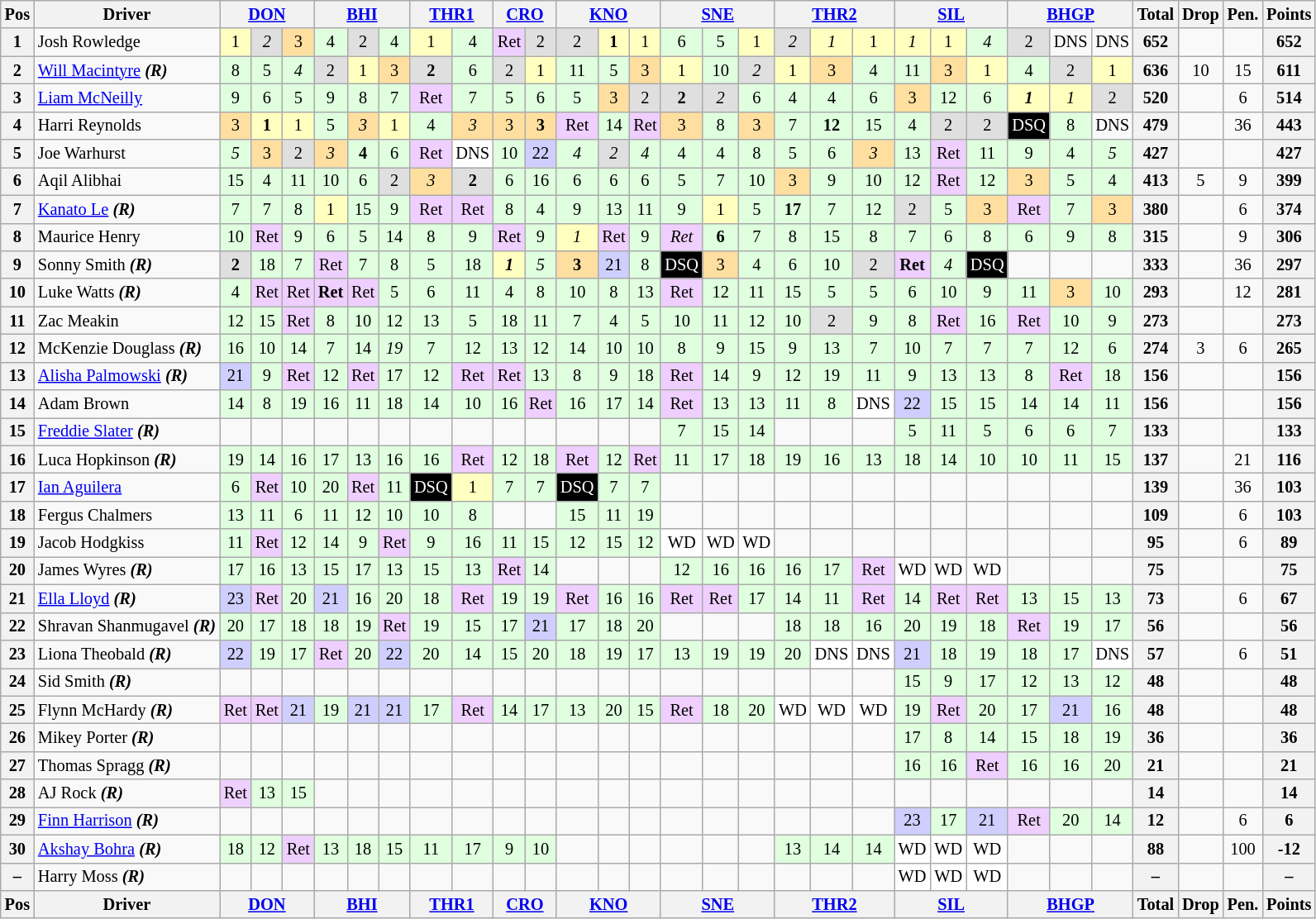<table class="wikitable" style="font-size: 85%; text-align: center;">
<tr valign="top">
<th valign="middle">Pos</th>
<th valign="middle">Driver</th>
<th colspan=3><a href='#'>DON</a></th>
<th colspan=3><a href='#'>BHI</a></th>
<th colspan=2><a href='#'>THR1</a></th>
<th colspan=2><a href='#'>CRO</a></th>
<th colspan=3><a href='#'>KNO</a></th>
<th colspan=3><a href='#'>SNE</a></th>
<th colspan=3><a href='#'>THR2</a></th>
<th colspan=3><a href='#'>SIL</a></th>
<th colspan=3><a href='#'>BHGP</a></th>
<th valign=middle>Total</th>
<th valign=middle>Drop</th>
<th valign=middle>Pen.</th>
<th valign=middle>Points</th>
</tr>
<tr>
<th>1</th>
<td align=left> Josh Rowledge</td>
<td style="background:#ffffbf;">1</td>
<td style="background:#dfdfdf;"><em>2</em></td>
<td style="background:#ffdf9f;">3</td>
<td style="background:#dfffdf;">4</td>
<td style="background:#dfdfdf;">2</td>
<td style="background:#dfffdf;">4</td>
<td style="background:#ffffbf;">1</td>
<td style="background:#dfffdf;">4</td>
<td style="background:#efcfff;">Ret</td>
<td style="background:#dfdfdf;">2</td>
<td style="background:#dfdfdf;">2</td>
<td style="background:#ffffbf;"><strong>1</strong></td>
<td style="background:#ffffbf;">1</td>
<td style="background:#dfffdf;">6</td>
<td style="background:#dfffdf;">5</td>
<td style="background:#ffffbf;">1</td>
<td style="background:#dfdfdf;"><em>2</em></td>
<td style="background:#ffffbf;"><em>1</em></td>
<td style="background:#ffffbf;">1</td>
<td style="background:#ffffbf;"><em>1</em></td>
<td style="background:#ffffbf;">1</td>
<td style="background:#dfffdf;"><em>4</em></td>
<td style="background:#dfdfdf;">2</td>
<td>DNS</td>
<td>DNS</td>
<th>652</th>
<td></td>
<td></td>
<th>652</th>
</tr>
<tr>
<th>2</th>
<td align=left> <a href='#'>Will Macintyre</a> <strong><em>(R)</em></strong></td>
<td style="background:#dfffdf;">8</td>
<td style="background:#dfffdf;">5</td>
<td style="background:#dfffdf;"><em>4</em></td>
<td style="background:#dfdfdf;">2</td>
<td style="background:#ffffbf;">1</td>
<td style="background:#ffdf9f;">3</td>
<td style="background:#dfdfdf;"><strong>2</strong></td>
<td style="background:#dfffdf;">6</td>
<td style="background:#dfdfdf;">2</td>
<td style="background:#ffffbf;">1</td>
<td style="background:#dfffdf;">11</td>
<td style="background:#dfffdf;">5</td>
<td style="background:#ffdf9f;">3</td>
<td style="background:#ffffbf;">1</td>
<td style="background:#dfffdf;">10</td>
<td style="background:#dfdfdf;"><em>2</em></td>
<td style="background:#ffffbf;">1</td>
<td style="background:#ffdf9f;">3</td>
<td style="background:#dfffdf;">4</td>
<td style="background:#dfffdf;">11</td>
<td style="background:#ffdf9f;">3</td>
<td style="background:#ffffbf;">1</td>
<td style="background:#dfffdf;">4</td>
<td style="background:#dfdfdf;">2</td>
<td style="background:#ffffbf;">1</td>
<th>636</th>
<td>10</td>
<td>15</td>
<th>611</th>
</tr>
<tr>
<th>3</th>
<td align=left> <a href='#'>Liam McNeilly</a></td>
<td style="background:#dfffdf;">9</td>
<td style="background:#dfffdf;">6</td>
<td style="background:#dfffdf;">5</td>
<td style="background:#dfffdf;">9</td>
<td style="background:#dfffdf;">8</td>
<td style="background:#dfffdf;">7</td>
<td style="background:#efcfff;">Ret</td>
<td style="background:#dfffdf;">7</td>
<td style="background:#dfffdf;">5</td>
<td style="background:#dfffdf;">6</td>
<td style="background:#dfffdf;">5</td>
<td style="background:#ffdf9f;">3</td>
<td style="background:#dfdfdf;">2</td>
<td style="background:#dfdfdf;"><strong>2</strong></td>
<td style="background:#dfdfdf;"><em>2</em></td>
<td style="background:#dfffdf;">6</td>
<td style="background:#dfffdf;">4</td>
<td style="background:#dfffdf;">4</td>
<td style="background:#dfffdf;">6</td>
<td style="background:#ffdf9f;">3</td>
<td style="background:#dfffdf;">12</td>
<td style="background:#dfffdf;">6</td>
<td style="background:#ffffbf;"><strong><em>1</em></strong></td>
<td style="background:#ffffbf;"><em>1</em></td>
<td style="background:#dfdfdf;">2</td>
<th>520</th>
<td></td>
<td>6</td>
<th>514</th>
</tr>
<tr>
<th>4</th>
<td align=left> Harri Reynolds</td>
<td style="background:#ffdf9f;">3</td>
<td style="background:#ffffbf;"><strong>1</strong></td>
<td style="background:#ffffbf;">1</td>
<td style="background:#dfffdf;">5</td>
<td style="background:#ffdf9f;"><em>3</em></td>
<td style="background:#ffffbf;">1</td>
<td style="background:#dfffdf;">4</td>
<td style="background:#ffdf9f;"><em>3</em></td>
<td style="background:#ffdf9f;">3</td>
<td style="background:#ffdf9f;"><strong>3</strong></td>
<td style="background:#efcfff;">Ret</td>
<td style="background:#dfffdf;">14</td>
<td style="background:#efcfff;">Ret</td>
<td style="background:#ffdf9f;">3</td>
<td style="background:#dfffdf;">8</td>
<td style="background:#ffdf9f;">3</td>
<td style="background:#dfffdf;">7</td>
<td style="background:#dfffdf;"><strong>12</strong></td>
<td style="background:#dfffdf;">15</td>
<td style="background:#dfffdf;">4</td>
<td style="background:#dfdfdf;">2</td>
<td style="background:#dfdfdf;">2</td>
<td style="background-color:#000000;color:white">DSQ</td>
<td style="background:#dfffdf;">8</td>
<td>DNS</td>
<th>479</th>
<td></td>
<td>36</td>
<th>443</th>
</tr>
<tr>
<th>5</th>
<td align=left> Joe Warhurst</td>
<td style="background:#dfffdf;"><em>5</em></td>
<td style="background:#ffdf9f;">3</td>
<td style="background:#dfdfdf;">2</td>
<td style="background:#ffdf9f;"><em>3</em></td>
<td style="background:#dfffdf;"><strong>4</strong></td>
<td style="background:#dfffdf;">6</td>
<td style="background:#efcfff;">Ret</td>
<td style="background:#ffffff;">DNS</td>
<td style="background:#dfffdf;">10</td>
<td style="background:#cfcfff;">22</td>
<td style="background:#dfffdf;"><em>4</em></td>
<td style="background:#dfdfdf;"><em>2</em></td>
<td style="background:#dfffdf;"><em>4</em></td>
<td style="background:#dfffdf;">4</td>
<td style="background:#dfffdf;">4</td>
<td style="background:#dfffdf;">8</td>
<td style="background:#dfffdf;">5</td>
<td style="background:#dfffdf;">6</td>
<td style="background:#ffdf9f;"><em>3</em></td>
<td style="background:#dfffdf;">13</td>
<td style="background:#efcfff;">Ret</td>
<td style="background:#dfffdf;">11</td>
<td style="background:#dfffdf;">9</td>
<td style="background:#dfffdf;">4</td>
<td style="background:#dfffdf;"><em>5</em></td>
<th>427</th>
<td></td>
<td></td>
<th>427</th>
</tr>
<tr>
<th>6</th>
<td align=left> Aqil Alibhai</td>
<td style="background:#dfffdf;">15</td>
<td style="background:#dfffdf;">4</td>
<td style="background:#dfffdf;">11</td>
<td style="background:#dfffdf;">10</td>
<td style="background:#dfffdf;">6</td>
<td style="background:#dfdfdf;">2</td>
<td style="background:#ffdf9f;"><em>3</em></td>
<td style="background:#dfdfdf;"><strong>2</strong></td>
<td style="background:#dfffdf;">6</td>
<td style="background:#dfffdf;">16</td>
<td style="background:#dfffdf;">6</td>
<td style="background:#dfffdf;">6</td>
<td style="background:#dfffdf;">6</td>
<td style="background:#dfffdf;">5</td>
<td style="background:#dfffdf;">7</td>
<td style="background:#dfffdf;">10</td>
<td style="background:#ffdf9f;">3</td>
<td style="background:#dfffdf;">9</td>
<td style="background:#dfffdf;">10</td>
<td style="background:#dfffdf;">12</td>
<td style="background:#efcfff;">Ret</td>
<td style="background:#dfffdf;">12</td>
<td style="background:#ffdf9f;">3</td>
<td style="background:#dfffdf;">5</td>
<td style="background:#dfffdf;">4</td>
<th>413</th>
<td>5</td>
<td>9</td>
<th>399</th>
</tr>
<tr>
<th>7</th>
<td align=left> <a href='#'>Kanato Le</a> <strong><em>(R)</em></strong></td>
<td style="background:#dfffdf;">7</td>
<td style="background:#dfffdf;">7</td>
<td style="background:#dfffdf;">8</td>
<td style="background:#ffffbf;">1</td>
<td style="background:#dfffdf;">15</td>
<td style="background:#dfffdf;">9</td>
<td style="background:#efcfff;">Ret</td>
<td style="background:#efcfff;">Ret</td>
<td style="background:#dfffdf;">8</td>
<td style="background:#dfffdf;">4</td>
<td style="background:#dfffdf;">9</td>
<td style="background:#dfffdf;">13</td>
<td style="background:#dfffdf;">11</td>
<td style="background:#dfffdf;">9</td>
<td style="background:#ffffbf;">1</td>
<td style="background:#dfffdf;">5</td>
<td style="background:#dfffdf;"><strong>17</strong></td>
<td style="background:#dfffdf;">7</td>
<td style="background:#dfffdf;">12</td>
<td style="background:#dfdfdf;">2</td>
<td style="background:#dfffdf;">5</td>
<td style="background:#ffdf9f;">3</td>
<td style="background:#efcfff;">Ret</td>
<td style="background:#dfffdf;">7</td>
<td style="background:#ffdf9f;">3</td>
<th>380</th>
<td></td>
<td>6</td>
<th>374</th>
</tr>
<tr>
<th>8</th>
<td align=left> Maurice Henry</td>
<td style="background:#dfffdf;">10</td>
<td style="background:#efcfff;">Ret</td>
<td style="background:#dfffdf;">9</td>
<td style="background:#dfffdf;">6</td>
<td style="background:#dfffdf;">5</td>
<td style="background:#dfffdf;">14</td>
<td style="background:#dfffdf;">8</td>
<td style="background:#dfffdf;">9</td>
<td style="background:#efcfff;">Ret</td>
<td style="background:#dfffdf;">9</td>
<td style="background:#ffffbf;"><em>1</em></td>
<td style="background:#efcfff;">Ret</td>
<td style="background:#dfffdf;">9</td>
<td style="background:#efcfff;"><em>Ret</em></td>
<td style="background:#dfffdf;"><strong>6</strong></td>
<td style="background:#dfffdf;">7</td>
<td style="background:#dfffdf;">8</td>
<td style="background:#dfffdf;">15</td>
<td style="background:#dfffdf;">8</td>
<td style="background:#dfffdf;">7</td>
<td style="background:#dfffdf;">6</td>
<td style="background:#dfffdf;">8</td>
<td style="background:#dfffdf;">6</td>
<td style="background:#dfffdf;">9</td>
<td style="background:#dfffdf;">8</td>
<th>315</th>
<td></td>
<td>9</td>
<th>306</th>
</tr>
<tr>
<th>9</th>
<td align=left> Sonny Smith <strong><em>(R)</em></strong></td>
<td style="background:#dfdfdf;"><strong>2</strong></td>
<td style="background:#dfffdf;">18</td>
<td style="background:#dfffdf;">7</td>
<td style="background:#efcfff;">Ret</td>
<td style="background:#dfffdf;">7</td>
<td style="background:#dfffdf;">8</td>
<td style="background:#dfffdf;">5</td>
<td style="background:#dfffdf;">18</td>
<td style="background:#ffffbf;"><strong><em>1</em></strong></td>
<td style="background:#dfffdf;"><em>5</em></td>
<td style="background:#ffdf9f;"><strong>3</strong></td>
<td style="background:#cfcfff;">21</td>
<td style="background:#dfffdf;">8</td>
<td style="background-color:#000000;color:white">DSQ</td>
<td style="background:#ffdf9f;">3</td>
<td style="background:#dfffdf;">4</td>
<td style="background:#dfffdf;">6</td>
<td style="background:#dfffdf;">10</td>
<td style="background:#dfdfdf;">2</td>
<td style="background:#efcfff;"><strong>Ret</strong></td>
<td style="background:#dfffdf;"><em>4</em></td>
<td style="background-color:#000000;color:white">DSQ</td>
<td></td>
<td></td>
<td></td>
<th>333</th>
<td></td>
<td>36</td>
<th>297</th>
</tr>
<tr>
<th>10</th>
<td align=left> Luke Watts <strong><em>(R)</em></strong></td>
<td style="background:#dfffdf;">4</td>
<td style="background:#efcfff;">Ret</td>
<td style="background:#efcfff;">Ret</td>
<td style="background:#efcfff;"><strong>Ret</strong></td>
<td style="background:#efcfff;">Ret</td>
<td style="background:#dfffdf;">5</td>
<td style="background:#dfffdf;">6</td>
<td style="background:#dfffdf;">11</td>
<td style="background:#dfffdf;">4</td>
<td style="background:#dfffdf;">8</td>
<td style="background:#dfffdf;">10</td>
<td style="background:#dfffdf;">8</td>
<td style="background:#dfffdf;">13</td>
<td style="background:#efcfff;">Ret</td>
<td style="background:#dfffdf;">12</td>
<td style="background:#dfffdf;">11</td>
<td style="background:#dfffdf;">15</td>
<td style="background:#dfffdf;">5</td>
<td style="background:#dfffdf;">5</td>
<td style="background:#dfffdf;">6</td>
<td style="background:#dfffdf;">10</td>
<td style="background:#dfffdf;">9</td>
<td style="background:#dfffdf;">11</td>
<td style="background:#ffdf9f;">3</td>
<td style="background:#dfffdf;">10</td>
<th>293</th>
<td></td>
<td>12</td>
<th>281</th>
</tr>
<tr>
<th>11</th>
<td align=left> Zac Meakin</td>
<td style="background:#dfffdf;">12</td>
<td style="background:#dfffdf;">15</td>
<td style="background:#efcfff;">Ret</td>
<td style="background:#dfffdf;">8</td>
<td style="background:#dfffdf;">10</td>
<td style="background:#dfffdf;">12</td>
<td style="background:#dfffdf;">13</td>
<td style="background:#dfffdf;">5</td>
<td style="background:#dfffdf;">18</td>
<td style="background:#dfffdf;">11</td>
<td style="background:#dfffdf;">7</td>
<td style="background:#dfffdf;">4</td>
<td style="background:#dfffdf;">5</td>
<td style="background:#dfffdf;">10</td>
<td style="background:#dfffdf;">11</td>
<td style="background:#dfffdf;">12</td>
<td style="background:#dfffdf;">10</td>
<td style="background:#dfdfdf;">2</td>
<td style="background:#dfffdf;">9</td>
<td style="background:#dfffdf;">8</td>
<td style="background:#efcfff;">Ret</td>
<td style="background:#dfffdf;">16</td>
<td style="background:#efcfff;">Ret</td>
<td style="background:#dfffdf;">10</td>
<td style="background:#dfffdf;">9</td>
<th>273</th>
<td></td>
<td></td>
<th>273</th>
</tr>
<tr>
<th>12</th>
<td align=left> McKenzie Douglass <strong><em>(R)</em></strong></td>
<td style="background:#dfffdf;">16</td>
<td style="background:#dfffdf;">10</td>
<td style="background:#dfffdf;">14</td>
<td style="background:#dfffdf;">7</td>
<td style="background:#dfffdf;">14</td>
<td style="background:#dfffdf;"><em>19</em></td>
<td style="background:#dfffdf;">7</td>
<td style="background:#dfffdf;">12</td>
<td style="background:#dfffdf;">13</td>
<td style="background:#dfffdf;">12</td>
<td style="background:#dfffdf;">14</td>
<td style="background:#dfffdf;">10</td>
<td style="background:#dfffdf;">10</td>
<td style="background:#dfffdf;">8</td>
<td style="background:#dfffdf;">9</td>
<td style="background:#dfffdf;">15</td>
<td style="background:#dfffdf;">9</td>
<td style="background:#dfffdf;">13</td>
<td style="background:#dfffdf;">7</td>
<td style="background:#dfffdf;">10</td>
<td style="background:#dfffdf;">7</td>
<td style="background:#dfffdf;">7</td>
<td style="background:#dfffdf;">7</td>
<td style="background:#dfffdf;">12</td>
<td style="background:#dfffdf;">6</td>
<th>274</th>
<td>3</td>
<td>6</td>
<th>265</th>
</tr>
<tr>
<th>13</th>
<td align=left> <a href='#'>Alisha Palmowski</a> <strong><em>(R)</em></strong></td>
<td style="background:#cfcfff;">21</td>
<td style="background:#dfffdf;">9</td>
<td style="background:#efcfff;">Ret</td>
<td style="background:#dfffdf;">12</td>
<td style="background:#efcfff;">Ret</td>
<td style="background:#dfffdf;">17</td>
<td style="background:#dfffdf;">12</td>
<td style="background:#efcfff;">Ret</td>
<td style="background:#efcfff;">Ret</td>
<td style="background:#dfffdf;">13</td>
<td style="background:#dfffdf;">8</td>
<td style="background:#dfffdf;">9</td>
<td style="background:#dfffdf;">18</td>
<td style="background:#efcfff;">Ret</td>
<td style="background:#dfffdf;">14</td>
<td style="background:#dfffdf;">9</td>
<td style="background:#dfffdf;">12</td>
<td style="background:#dfffdf;">19</td>
<td style="background:#dfffdf;">11</td>
<td style="background:#dfffdf;">9</td>
<td style="background:#dfffdf;">13</td>
<td style="background:#dfffdf;">13</td>
<td style="background:#dfffdf;">8</td>
<td style="background:#efcfff;">Ret</td>
<td style="background:#dfffdf;">18</td>
<th>156</th>
<td></td>
<td></td>
<th>156</th>
</tr>
<tr>
<th>14</th>
<td align=left> Adam Brown</td>
<td style="background:#dfffdf;">14</td>
<td style="background:#dfffdf;">8</td>
<td style="background:#dfffdf;">19</td>
<td style="background:#dfffdf;">16</td>
<td style="background:#dfffdf;">11</td>
<td style="background:#dfffdf;">18</td>
<td style="background:#dfffdf;">14</td>
<td style="background:#dfffdf;">10</td>
<td style="background:#dfffdf;">16</td>
<td style="background:#efcfff;">Ret</td>
<td style="background:#dfffdf;">16</td>
<td style="background:#dfffdf;">17</td>
<td style="background:#dfffdf;">14</td>
<td style="background:#efcfff;">Ret</td>
<td style="background:#dfffdf;">13</td>
<td style="background:#dfffdf;">13</td>
<td style="background:#dfffdf;">11</td>
<td style="background:#dfffdf;">8</td>
<td style="background:#ffffff;">DNS</td>
<td style="background:#cfcfff;">22</td>
<td style="background:#dfffdf;">15</td>
<td style="background:#dfffdf;">15</td>
<td style="background:#dfffdf;">14</td>
<td style="background:#dfffdf;">14</td>
<td style="background:#dfffdf;">11</td>
<th>156</th>
<td></td>
<td></td>
<th>156</th>
</tr>
<tr>
<th>15</th>
<td align=left> <a href='#'>Freddie Slater</a> <strong><em>(R)</em></strong></td>
<td></td>
<td></td>
<td></td>
<td></td>
<td></td>
<td></td>
<td></td>
<td></td>
<td></td>
<td></td>
<td></td>
<td></td>
<td></td>
<td style="background:#dfffdf;">7</td>
<td style="background:#dfffdf;">15</td>
<td style="background:#dfffdf;">14</td>
<td></td>
<td></td>
<td></td>
<td style="background:#dfffdf;">5</td>
<td style="background:#dfffdf;">11</td>
<td style="background:#dfffdf;">5</td>
<td style="background:#dfffdf;">6</td>
<td style="background:#dfffdf;">6</td>
<td style="background:#dfffdf;">7</td>
<th>133</th>
<td></td>
<td></td>
<th>133</th>
</tr>
<tr>
<th>16</th>
<td align=left> Luca Hopkinson <strong><em>(R)</em></strong></td>
<td style="background:#dfffdf;">19</td>
<td style="background:#dfffdf;">14</td>
<td style="background:#dfffdf;">16</td>
<td style="background:#dfffdf;">17</td>
<td style="background:#dfffdf;">13</td>
<td style="background:#dfffdf;">16</td>
<td style="background:#dfffdf;">16</td>
<td style="background:#efcfff;">Ret</td>
<td style="background:#dfffdf;">12</td>
<td style="background:#dfffdf;">18</td>
<td style="background:#efcfff;">Ret</td>
<td style="background:#dfffdf;">12</td>
<td style="background:#efcfff;">Ret</td>
<td style="background:#dfffdf;">11</td>
<td style="background:#dfffdf;">17</td>
<td style="background:#dfffdf;">18</td>
<td style="background:#dfffdf;">19</td>
<td style="background:#dfffdf;">16</td>
<td style="background:#dfffdf;">13</td>
<td style="background:#dfffdf;">18</td>
<td style="background:#dfffdf;">14</td>
<td style="background:#dfffdf;">10</td>
<td style="background:#dfffdf;">10</td>
<td style="background:#dfffdf;">11</td>
<td style="background:#dfffdf;">15</td>
<th>137</th>
<td></td>
<td>21</td>
<th>116</th>
</tr>
<tr>
<th>17</th>
<td align=left> <a href='#'>Ian Aguilera</a></td>
<td style="background:#dfffdf;">6</td>
<td style="background:#efcfff;">Ret</td>
<td style="background:#dfffdf;">10</td>
<td style="background:#dfffdf;">20</td>
<td style="background:#efcfff;">Ret</td>
<td style="background:#dfffdf;">11</td>
<td style="background-color:#000000;color:white">DSQ</td>
<td style="background:#ffffbf;">1</td>
<td style="background:#dfffdf;">7</td>
<td style="background:#dfffdf;">7</td>
<td style="background-color:#000000;color:white">DSQ</td>
<td style="background:#dfffdf;">7</td>
<td style="background:#dfffdf;">7</td>
<td></td>
<td></td>
<td></td>
<td></td>
<td></td>
<td></td>
<td></td>
<td></td>
<td></td>
<td></td>
<td></td>
<td></td>
<th>139</th>
<td></td>
<td>36</td>
<th>103</th>
</tr>
<tr>
<th>18</th>
<td align=left> Fergus Chalmers</td>
<td style="background:#dfffdf;">13</td>
<td style="background:#dfffdf;">11</td>
<td style="background:#dfffdf;">6</td>
<td style="background:#dfffdf;">11</td>
<td style="background:#dfffdf;">12</td>
<td style="background:#dfffdf;">10</td>
<td style="background:#dfffdf;">10</td>
<td style="background:#dfffdf;">8</td>
<td></td>
<td></td>
<td style="background:#dfffdf;">15</td>
<td style="background:#dfffdf;">11</td>
<td style="background:#dfffdf;">19</td>
<td></td>
<td></td>
<td></td>
<td></td>
<td></td>
<td></td>
<td></td>
<td></td>
<td></td>
<td></td>
<td></td>
<td></td>
<th>109</th>
<td></td>
<td>6</td>
<th>103</th>
</tr>
<tr>
<th>19</th>
<td align=left> Jacob Hodgkiss</td>
<td style="background:#dfffdf;">11</td>
<td style="background:#efcfff;">Ret</td>
<td style="background:#dfffdf;">12</td>
<td style="background:#dfffdf;">14</td>
<td style="background:#dfffdf;">9</td>
<td style="background:#efcfff;">Ret</td>
<td style="background:#dfffdf;">9</td>
<td style="background:#dfffdf;">16</td>
<td style="background:#dfffdf;">11</td>
<td style="background:#dfffdf;">15</td>
<td style="background:#dfffdf;">12</td>
<td style="background:#dfffdf;">15</td>
<td style="background:#dfffdf;">12</td>
<td style="background:#ffffff;">WD</td>
<td style="background:#ffffff;">WD</td>
<td style="background:#ffffff;">WD</td>
<td></td>
<td></td>
<td></td>
<td></td>
<td></td>
<td></td>
<td></td>
<td></td>
<td></td>
<th>95</th>
<td></td>
<td>6</td>
<th>89</th>
</tr>
<tr>
<th>20</th>
<td align=left> James Wyres <strong><em>(R)</em></strong></td>
<td style="background:#dfffdf;">17</td>
<td style="background:#dfffdf;">16</td>
<td style="background:#dfffdf;">13</td>
<td style="background:#dfffdf;">15</td>
<td style="background:#dfffdf;">17</td>
<td style="background:#dfffdf;">13</td>
<td style="background:#dfffdf;">15</td>
<td style="background:#dfffdf;">13</td>
<td style="background:#efcfff;">Ret</td>
<td style="background:#dfffdf;">14</td>
<td></td>
<td></td>
<td></td>
<td style="background:#dfffdf;">12</td>
<td style="background:#dfffdf;">16</td>
<td style="background:#dfffdf;">16</td>
<td style="background:#dfffdf;">16</td>
<td style="background:#dfffdf;">17</td>
<td style="background:#efcfff;">Ret</td>
<td style="background:#ffffff;">WD</td>
<td style="background:#ffffff;">WD</td>
<td style="background:#ffffff;">WD</td>
<td></td>
<td></td>
<td></td>
<th>75</th>
<td></td>
<td></td>
<th>75</th>
</tr>
<tr>
<th>21</th>
<td align=left> <a href='#'>Ella Lloyd</a> <strong><em>(R)</em></strong></td>
<td style="background:#cfcfff;">23</td>
<td style="background:#efcfff;">Ret</td>
<td style="background:#dfffdf;">20</td>
<td style="background:#cfcfff;">21</td>
<td style="background:#dfffdf;">16</td>
<td style="background:#dfffdf;">20</td>
<td style="background:#dfffdf;">18</td>
<td style="background:#efcfff;">Ret</td>
<td style="background:#dfffdf;">19</td>
<td style="background:#dfffdf;">19</td>
<td style="background:#efcfff;">Ret</td>
<td style="background:#dfffdf;">16</td>
<td style="background:#dfffdf;">16</td>
<td style="background:#efcfff;">Ret</td>
<td style="background:#efcfff;">Ret</td>
<td style="background:#dfffdf;">17</td>
<td style="background:#dfffdf;">14</td>
<td style="background:#dfffdf;">11</td>
<td style="background:#efcfff;">Ret</td>
<td style="background:#dfffdf;">14</td>
<td style="background:#efcfff;">Ret</td>
<td style="background:#efcfff;">Ret</td>
<td style="background:#dfffdf;">13</td>
<td style="background:#dfffdf;">15</td>
<td style="background:#dfffdf;">13</td>
<th>73</th>
<td></td>
<td>6</td>
<th>67</th>
</tr>
<tr>
<th>22</th>
<td align=left nowrap> Shravan Shanmugavel <strong><em>(R)</em></strong></td>
<td style="background:#dfffdf;">20</td>
<td style="background:#dfffdf;">17</td>
<td style="background:#dfffdf;">18</td>
<td style="background:#dfffdf;">18</td>
<td style="background:#dfffdf;">19</td>
<td style="background:#efcfff;">Ret</td>
<td style="background:#dfffdf;">19</td>
<td style="background:#dfffdf;">15</td>
<td style="background:#dfffdf;">17</td>
<td style="background:#cfcfff;">21</td>
<td style="background:#dfffdf;">17</td>
<td style="background:#dfffdf;">18</td>
<td style="background:#dfffdf;">20</td>
<td></td>
<td></td>
<td></td>
<td style="background:#dfffdf;">18</td>
<td style="background:#dfffdf;">18</td>
<td style="background:#dfffdf;">16</td>
<td style="background:#dfffdf;">20</td>
<td style="background:#dfffdf;">19</td>
<td style="background:#dfffdf;">18</td>
<td style="background:#efcfff;">Ret</td>
<td style="background:#dfffdf;">19</td>
<td style="background:#dfffdf;">17</td>
<th>56</th>
<td></td>
<td></td>
<th>56</th>
</tr>
<tr>
<th>23</th>
<td align=left> Liona Theobald <strong><em>(R)</em></strong></td>
<td style="background:#cfcfff;">22</td>
<td style="background:#dfffdf;">19</td>
<td style="background:#dfffdf;">17</td>
<td style="background:#efcfff;">Ret</td>
<td style="background:#dfffdf;">20</td>
<td style="background:#cfcfff;">22</td>
<td style="background:#dfffdf;">20</td>
<td style="background:#dfffdf;">14</td>
<td style="background:#dfffdf;">15</td>
<td style="background:#dfffdf;">20</td>
<td style="background:#dfffdf;">18</td>
<td style="background:#dfffdf;">19</td>
<td style="background:#dfffdf;">17</td>
<td style="background:#dfffdf;">13</td>
<td style="background:#dfffdf;">19</td>
<td style="background:#dfffdf;">19</td>
<td style="background:#dfffdf;">20</td>
<td style="background:#ffffff;">DNS</td>
<td style="background:#ffffff;">DNS</td>
<td style="background:#cfcfff;">21</td>
<td style="background:#dfffdf;">18</td>
<td style="background:#dfffdf;">19</td>
<td style="background:#dfffdf;">18</td>
<td style="background:#dfffdf;">17</td>
<td style="background:#ffffff;">DNS</td>
<th>57</th>
<td></td>
<td>6</td>
<th>51</th>
</tr>
<tr>
<th>24</th>
<td align=left> Sid Smith <strong><em>(R)</em></strong></td>
<td></td>
<td></td>
<td></td>
<td></td>
<td></td>
<td></td>
<td></td>
<td></td>
<td></td>
<td></td>
<td></td>
<td></td>
<td></td>
<td></td>
<td></td>
<td></td>
<td></td>
<td></td>
<td></td>
<td style="background:#dfffdf;">15</td>
<td style="background:#dfffdf;">9</td>
<td style="background:#dfffdf;">17</td>
<td style="background:#dfffdf;">12</td>
<td style="background:#dfffdf;">13</td>
<td style="background:#dfffdf;">12</td>
<th>48</th>
<td></td>
<td></td>
<th>48</th>
</tr>
<tr>
<th>25</th>
<td align=left> Flynn McHardy <strong><em>(R)</em></strong></td>
<td style="background:#efcfff;">Ret</td>
<td style="background:#efcfff;">Ret</td>
<td style="background:#cfcfff;">21</td>
<td style="background:#dfffdf;">19</td>
<td style="background:#cfcfff;">21</td>
<td style="background:#cfcfff;">21</td>
<td style="background:#dfffdf;">17</td>
<td style="background:#efcfff;">Ret</td>
<td style="background:#dfffdf;">14</td>
<td style="background:#dfffdf;">17</td>
<td style="background:#dfffdf;">13</td>
<td style="background:#dfffdf;">20</td>
<td style="background:#dfffdf;">15</td>
<td style="background:#efcfff;">Ret</td>
<td style="background:#dfffdf;">18</td>
<td style="background:#dfffdf;">20</td>
<td style="background:#ffffff;">WD</td>
<td style="background:#ffffff;">WD</td>
<td style="background:#ffffff;">WD</td>
<td style="background:#dfffdf;">19</td>
<td style="background:#efcfff;">Ret</td>
<td style="background:#dfffdf;">20</td>
<td style="background:#dfffdf;">17</td>
<td style="background:#cfcfff;">21</td>
<td style="background:#dfffdf;">16</td>
<th>48</th>
<td></td>
<td></td>
<th>48</th>
</tr>
<tr>
<th>26</th>
<td align=left> Mikey Porter <strong><em>(R)</em></strong></td>
<td></td>
<td></td>
<td></td>
<td></td>
<td></td>
<td></td>
<td></td>
<td></td>
<td></td>
<td></td>
<td></td>
<td></td>
<td></td>
<td></td>
<td></td>
<td></td>
<td></td>
<td></td>
<td></td>
<td style="background:#dfffdf;">17</td>
<td style="background:#dfffdf;">8</td>
<td style="background:#dfffdf;">14</td>
<td style="background:#dfffdf;">15</td>
<td style="background:#dfffdf;">18</td>
<td style="background:#dfffdf;">19</td>
<th>36</th>
<td></td>
<td></td>
<th>36</th>
</tr>
<tr>
<th>27</th>
<td align=left> Thomas Spragg <strong><em>(R)</em></strong></td>
<td></td>
<td></td>
<td></td>
<td></td>
<td></td>
<td></td>
<td></td>
<td></td>
<td></td>
<td></td>
<td></td>
<td></td>
<td></td>
<td></td>
<td></td>
<td></td>
<td></td>
<td></td>
<td></td>
<td style="background:#dfffdf;">16</td>
<td style="background:#dfffdf;">16</td>
<td style="background:#efcfff;">Ret</td>
<td style="background:#dfffdf;">16</td>
<td style="background:#dfffdf;">16</td>
<td style="background:#dfffdf;">20</td>
<th>21</th>
<td></td>
<td></td>
<th>21</th>
</tr>
<tr>
<th>28</th>
<td align=left> AJ Rock <strong><em>(R)</em></strong></td>
<td style="background:#efcfff;">Ret</td>
<td style="background:#dfffdf;">13</td>
<td style="background:#dfffdf;">15</td>
<td></td>
<td></td>
<td></td>
<td></td>
<td></td>
<td></td>
<td></td>
<td></td>
<td></td>
<td></td>
<td></td>
<td></td>
<td></td>
<td></td>
<td></td>
<td></td>
<td></td>
<td></td>
<td></td>
<td></td>
<td></td>
<td></td>
<th>14</th>
<td></td>
<td></td>
<th>14</th>
</tr>
<tr>
<th>29</th>
<td align=left> <a href='#'>Finn Harrison</a> <strong><em>(R)</em></strong></td>
<td></td>
<td></td>
<td></td>
<td></td>
<td></td>
<td></td>
<td></td>
<td></td>
<td></td>
<td></td>
<td></td>
<td></td>
<td></td>
<td></td>
<td></td>
<td></td>
<td></td>
<td></td>
<td></td>
<td style="background:#cfcfff;">23</td>
<td style="background:#dfffdf;">17</td>
<td style="background:#cfcfff;">21</td>
<td style="background:#efcfff;">Ret</td>
<td style="background:#dfffdf;">20</td>
<td style="background:#dfffdf;">14</td>
<th>12</th>
<td></td>
<td>6</td>
<th>6</th>
</tr>
<tr>
<th>30</th>
<td align=left> <a href='#'>Akshay Bohra</a> <strong><em>(R)</em></strong></td>
<td style="background:#dfffdf;">18</td>
<td style="background:#dfffdf;">12</td>
<td style="background:#efcfff;">Ret</td>
<td style="background:#dfffdf;">13</td>
<td style="background:#dfffdf;">18</td>
<td style="background:#dfffdf;">15</td>
<td style="background:#dfffdf;">11</td>
<td style="background:#dfffdf;">17</td>
<td style="background:#dfffdf;">9</td>
<td style="background:#dfffdf;">10</td>
<td></td>
<td></td>
<td></td>
<td></td>
<td></td>
<td></td>
<td style="background:#dfffdf;">13</td>
<td style="background:#dfffdf;">14</td>
<td style="background:#dfffdf;">14</td>
<td style="background:#ffffff;">WD</td>
<td style="background:#ffffff;">WD</td>
<td style="background:#ffffff;">WD</td>
<td></td>
<td></td>
<td></td>
<th>88</th>
<td></td>
<td>100</td>
<th>-12</th>
</tr>
<tr>
<th>–</th>
<td align=left> Harry Moss <strong><em>(R)</em></strong></td>
<td></td>
<td></td>
<td></td>
<td></td>
<td></td>
<td></td>
<td></td>
<td></td>
<td></td>
<td></td>
<td></td>
<td></td>
<td></td>
<td></td>
<td></td>
<td></td>
<td></td>
<td></td>
<td></td>
<td style="background:#ffffff;">WD</td>
<td style="background:#ffffff;">WD</td>
<td style="background:#ffffff;">WD</td>
<td></td>
<td></td>
<td></td>
<th>–</th>
<td></td>
<td></td>
<th>–</th>
</tr>
<tr>
<th>Pos</th>
<th>Driver</th>
<th colspan=3><a href='#'>DON</a></th>
<th colspan=3><a href='#'>BHI</a></th>
<th colspan=2><a href='#'>THR1</a></th>
<th colspan=2><a href='#'>CRO</a></th>
<th colspan=3><a href='#'>KNO</a></th>
<th colspan=3><a href='#'>SNE</a></th>
<th colspan=3><a href='#'>THR2</a></th>
<th colspan=3><a href='#'>SIL</a></th>
<th colspan=3><a href='#'>BHGP</a></th>
<th valign=middle>Total</th>
<th valign=middle>Drop</th>
<th valign=middle>Pen.</th>
<th valign=middle>Points</th>
</tr>
</table>
